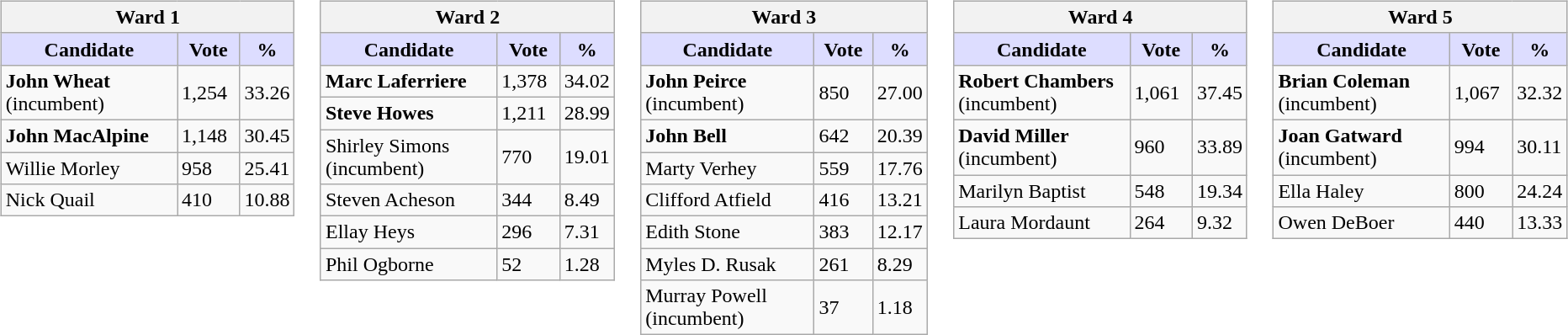<table>
<tr>
<td valign=top width=10%><br><table class=wikitable>
<tr>
<th colspan="3">Ward 1</th>
</tr>
<tr>
<th style="background:#ddf; width:200px;">Candidate</th>
<th style="background:#ddf; width:50px;">Vote</th>
<th style="background:#ddf; width:30px;">%</th>
</tr>
<tr>
<td><strong>John Wheat</strong> (incumbent)</td>
<td>1,254</td>
<td>33.26</td>
</tr>
<tr>
<td><strong>John MacAlpine</strong></td>
<td>1,148</td>
<td>30.45</td>
</tr>
<tr>
<td>Willie Morley</td>
<td>958</td>
<td>25.41</td>
</tr>
<tr>
<td>Nick Quail</td>
<td>410</td>
<td>10.88</td>
</tr>
</table>
</td>
<td valign=top width=10%><br><table class=wikitable>
<tr>
<th colspan="3">Ward 2</th>
</tr>
<tr>
<th style="background:#ddf; width:200px;">Candidate</th>
<th style="background:#ddf; width:50px;">Vote</th>
<th style="background:#ddf; width:30px;">%</th>
</tr>
<tr>
<td><strong>Marc Laferriere</strong></td>
<td>1,378</td>
<td>34.02</td>
</tr>
<tr>
<td><strong>Steve Howes</strong></td>
<td>1,211</td>
<td>28.99</td>
</tr>
<tr>
<td>Shirley Simons (incumbent)</td>
<td>770</td>
<td>19.01</td>
</tr>
<tr>
<td>Steven Acheson</td>
<td>344</td>
<td>8.49</td>
</tr>
<tr>
<td>Ellay Heys</td>
<td>296</td>
<td>7.31</td>
</tr>
<tr>
<td>Phil Ogborne</td>
<td>52</td>
<td>1.28</td>
</tr>
</table>
</td>
<td valign=top width=10%><br><table class=wikitable>
<tr>
<th colspan="3">Ward 3</th>
</tr>
<tr>
<th style="background:#ddf; width:200px;">Candidate</th>
<th style="background:#ddf; width:50px;">Vote</th>
<th style="background:#ddf; width:30px;">%</th>
</tr>
<tr>
<td><strong>John Peirce</strong> (incumbent)</td>
<td>850</td>
<td>27.00</td>
</tr>
<tr>
<td><strong>John Bell</strong></td>
<td>642</td>
<td>20.39</td>
</tr>
<tr>
<td>Marty Verhey</td>
<td>559</td>
<td>17.76</td>
</tr>
<tr>
<td>Clifford Atfield</td>
<td>416</td>
<td>13.21</td>
</tr>
<tr>
<td>Edith Stone</td>
<td>383</td>
<td>12.17</td>
</tr>
<tr>
<td>Myles D. Rusak</td>
<td>261</td>
<td>8.29</td>
</tr>
<tr>
<td>Murray Powell (incumbent)</td>
<td>37</td>
<td>1.18</td>
</tr>
</table>
</td>
<td valign=top width=10%><br><table class=wikitable>
<tr>
<th colspan="3">Ward 4</th>
</tr>
<tr>
<th style="background:#ddf; width:200px;">Candidate</th>
<th style="background:#ddf; width:50px;">Vote</th>
<th style="background:#ddf; width:30px;">%</th>
</tr>
<tr>
<td><strong>Robert Chambers</strong> (incumbent)</td>
<td>1,061</td>
<td>37.45</td>
</tr>
<tr>
<td><strong>David Miller</strong> (incumbent)</td>
<td>960</td>
<td>33.89</td>
</tr>
<tr>
<td>Marilyn Baptist</td>
<td>548</td>
<td>19.34</td>
</tr>
<tr>
<td>Laura Mordaunt</td>
<td>264</td>
<td>9.32</td>
</tr>
</table>
</td>
<td valign=top width=10%><br><table class=wikitable>
<tr>
<th colspan="3">Ward 5</th>
</tr>
<tr>
<th style="background:#ddf; width:200px;">Candidate</th>
<th style="background:#ddf; width:50px;">Vote</th>
<th style="background:#ddf; width:30px;">%</th>
</tr>
<tr>
<td><strong>Brian Coleman</strong> (incumbent)</td>
<td>1,067</td>
<td>32.32</td>
</tr>
<tr>
<td><strong>Joan Gatward</strong> (incumbent)</td>
<td>994</td>
<td>30.11</td>
</tr>
<tr>
<td>Ella Haley</td>
<td>800</td>
<td>24.24</td>
</tr>
<tr>
<td>Owen DeBoer</td>
<td>440</td>
<td>13.33</td>
</tr>
</table>
</td>
</tr>
</table>
